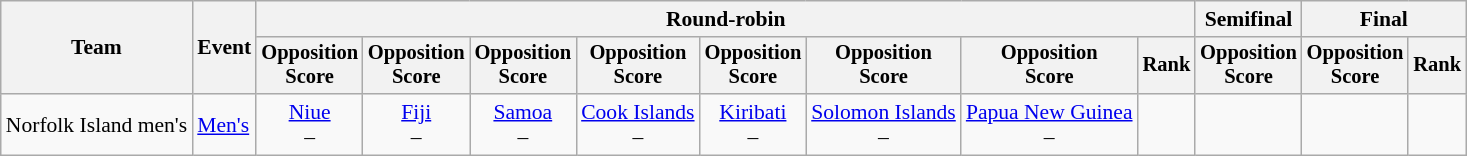<table class=wikitable style=font-size:90%;text-align:center>
<tr>
<th rowspan=2>Team</th>
<th rowspan=2>Event</th>
<th colspan=8>Round-robin</th>
<th>Semifinal</th>
<th colspan=2>Final</th>
</tr>
<tr style=font-size:95%>
<th>Opposition<br>Score</th>
<th>Opposition<br>Score</th>
<th>Opposition<br>Score</th>
<th>Opposition<br>Score</th>
<th>Opposition<br>Score</th>
<th>Opposition<br>Score</th>
<th>Opposition<br>Score</th>
<th>Rank</th>
<th>Opposition<br>Score</th>
<th>Opposition<br>Score</th>
<th>Rank</th>
</tr>
<tr>
<td align=left>Norfolk Island men's</td>
<td align=left><a href='#'>Men's</a></td>
<td> <a href='#'>Niue</a><br> –</td>
<td> <a href='#'>Fiji</a><br> –</td>
<td> <a href='#'>Samoa</a><br> –</td>
<td> <a href='#'>Cook Islands</a><br> –</td>
<td> <a href='#'>Kiribati</a><br> –</td>
<td> <a href='#'>Solomon Islands</a><br> –</td>
<td> <a href='#'>Papua New Guinea</a><br> –</td>
<td></td>
<td></td>
<td></td>
<td></td>
</tr>
</table>
